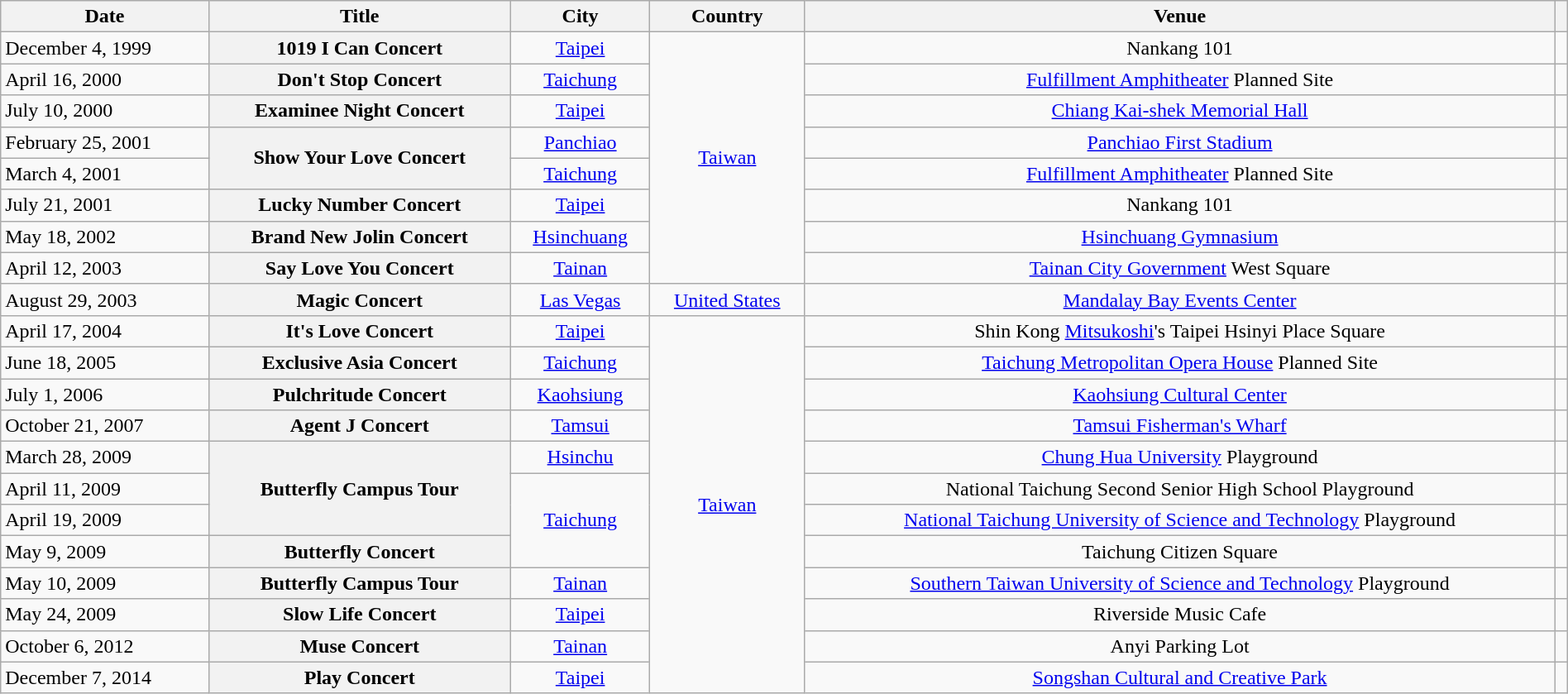<table class="wikitable sortable plainrowheaders" style="text-align:center;" width=100%>
<tr>
<th scope="col">Date</th>
<th scope="col">Title</th>
<th scope="col">City</th>
<th scope="col">Country</th>
<th scope="col">Venue</th>
<th class="unsortable"></th>
</tr>
<tr>
<td style="text-align:left;">December 4, 1999</td>
<th scope="row">1019 I Can Concert</th>
<td><a href='#'>Taipei</a></td>
<td rowspan="8"><a href='#'>Taiwan</a></td>
<td>Nankang 101</td>
<td></td>
</tr>
<tr>
<td style="text-align:left;">April 16, 2000</td>
<th scope="row">Don't Stop Concert</th>
<td><a href='#'>Taichung</a></td>
<td><a href='#'>Fulfillment Amphitheater</a> Planned Site</td>
<td></td>
</tr>
<tr>
<td style="text-align:left;">July 10, 2000</td>
<th scope="row">Examinee Night Concert</th>
<td><a href='#'>Taipei</a></td>
<td><a href='#'>Chiang Kai-shek Memorial Hall</a></td>
<td></td>
</tr>
<tr>
<td style="text-align:left;">February 25, 2001</td>
<th scope="row" rowspan="2">Show Your Love Concert</th>
<td><a href='#'>Panchiao</a></td>
<td><a href='#'>Panchiao First Stadium</a></td>
<td></td>
</tr>
<tr>
<td style="text-align:left;">March 4, 2001</td>
<td><a href='#'>Taichung</a></td>
<td><a href='#'>Fulfillment Amphitheater</a> Planned Site</td>
<td></td>
</tr>
<tr>
<td style="text-align:left;">July 21, 2001</td>
<th scope="row">Lucky Number Concert</th>
<td><a href='#'>Taipei</a></td>
<td>Nankang 101</td>
<td></td>
</tr>
<tr>
<td style="text-align:left;">May 18, 2002</td>
<th scope="row">Brand New Jolin Concert</th>
<td><a href='#'>Hsinchuang</a></td>
<td><a href='#'>Hsinchuang Gymnasium</a></td>
<td></td>
</tr>
<tr>
<td style="text-align:left;">April 12, 2003</td>
<th scope="row">Say Love You Concert</th>
<td><a href='#'>Tainan</a></td>
<td><a href='#'>Tainan City Government</a> West Square</td>
<td></td>
</tr>
<tr>
<td style="text-align:left;">August 29, 2003</td>
<th scope="row">Magic Concert</th>
<td><a href='#'>Las Vegas</a></td>
<td><a href='#'>United States</a></td>
<td><a href='#'>Mandalay Bay Events Center</a></td>
<td></td>
</tr>
<tr>
<td style="text-align:left;">April 17, 2004</td>
<th scope="row">It's Love Concert</th>
<td><a href='#'>Taipei</a></td>
<td rowspan="12"><a href='#'>Taiwan</a></td>
<td>Shin Kong <a href='#'>Mitsukoshi</a>'s Taipei Hsinyi Place Square</td>
<td></td>
</tr>
<tr>
<td style="text-align:left;">June 18, 2005</td>
<th scope="row">Exclusive Asia Concert</th>
<td><a href='#'>Taichung</a></td>
<td><a href='#'>Taichung Metropolitan Opera House</a> Planned Site</td>
<td></td>
</tr>
<tr>
<td style="text-align:left;">July 1, 2006</td>
<th scope="row">Pulchritude Concert</th>
<td><a href='#'>Kaohsiung</a></td>
<td><a href='#'>Kaohsiung Cultural Center</a></td>
<td></td>
</tr>
<tr>
<td style="text-align:left;">October 21, 2007</td>
<th scope="row">Agent J Concert</th>
<td><a href='#'>Tamsui</a></td>
<td><a href='#'>Tamsui Fisherman's Wharf</a></td>
<td></td>
</tr>
<tr>
<td style="text-align:left;">March 28, 2009</td>
<th scope="row" rowspan="3">Butterfly Campus Tour</th>
<td><a href='#'>Hsinchu</a></td>
<td><a href='#'>Chung Hua University</a> Playground</td>
<td></td>
</tr>
<tr>
<td style="text-align:left;">April 11, 2009</td>
<td rowspan="3"><a href='#'>Taichung</a></td>
<td>National Taichung Second Senior High School Playground</td>
<td></td>
</tr>
<tr>
<td style="text-align:left;">April 19, 2009</td>
<td><a href='#'>National Taichung University of Science and Technology</a> Playground</td>
<td></td>
</tr>
<tr>
<td style="text-align:left;">May 9, 2009</td>
<th scope="row">Butterfly Concert</th>
<td>Taichung Citizen Square</td>
<td></td>
</tr>
<tr>
<td style="text-align:left;">May 10, 2009</td>
<th scope="row">Butterfly Campus Tour</th>
<td><a href='#'>Tainan</a></td>
<td><a href='#'>Southern Taiwan University of Science and Technology</a> Playground</td>
<td></td>
</tr>
<tr>
<td style="text-align:left;">May 24, 2009</td>
<th scope="row">Slow Life Concert</th>
<td><a href='#'>Taipei</a></td>
<td>Riverside Music Cafe</td>
<td></td>
</tr>
<tr>
<td style="text-align:left;">October 6, 2012</td>
<th scope="row">Muse Concert</th>
<td><a href='#'>Tainan</a></td>
<td>Anyi Parking Lot</td>
<td></td>
</tr>
<tr>
<td style="text-align:left;">December 7, 2014</td>
<th scope="row">Play Concert</th>
<td><a href='#'>Taipei</a></td>
<td><a href='#'>Songshan Cultural and Creative Park</a></td>
<td></td>
</tr>
</table>
